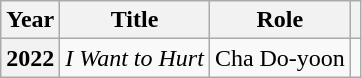<table class="wikitable plainrowheaders">
<tr>
<th scope="col">Year</th>
<th scope="col">Title</th>
<th scope="col">Role</th>
<th scope="col" class="unsortable"></th>
</tr>
<tr>
<th scope="row">2022</th>
<td><em>I Want to Hurt</em></td>
<td>Cha Do-yoon</td>
<td style="text-align:center"></td>
</tr>
</table>
